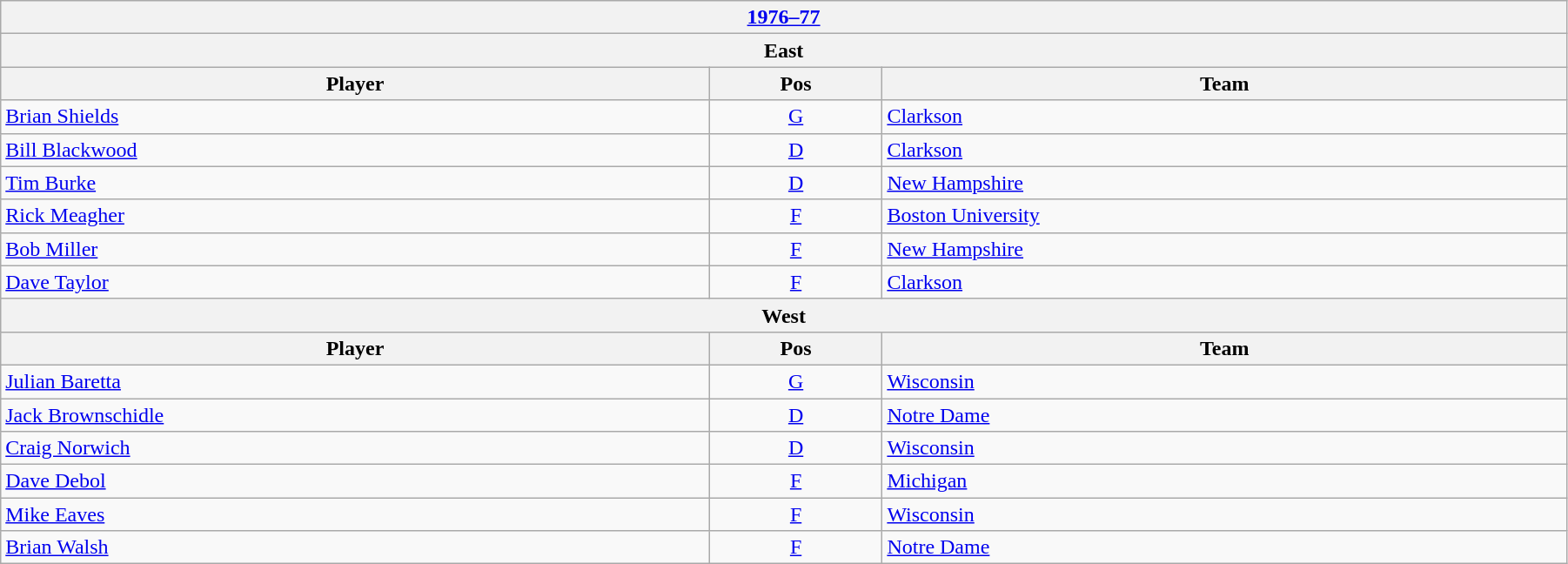<table class="wikitable" width=95%>
<tr>
<th colspan=3><a href='#'>1976–77</a></th>
</tr>
<tr>
<th colspan=3><strong>East</strong></th>
</tr>
<tr>
<th>Player</th>
<th>Pos</th>
<th>Team</th>
</tr>
<tr>
<td><a href='#'>Brian Shields</a></td>
<td style="text-align:center;"><a href='#'>G</a></td>
<td><a href='#'>Clarkson</a></td>
</tr>
<tr>
<td><a href='#'>Bill Blackwood</a></td>
<td style="text-align:center;"><a href='#'>D</a></td>
<td><a href='#'>Clarkson</a></td>
</tr>
<tr>
<td><a href='#'>Tim Burke</a></td>
<td style="text-align:center;"><a href='#'>D</a></td>
<td><a href='#'>New Hampshire</a></td>
</tr>
<tr>
<td><a href='#'>Rick Meagher</a></td>
<td style="text-align:center;"><a href='#'>F</a></td>
<td><a href='#'>Boston University</a></td>
</tr>
<tr>
<td><a href='#'>Bob Miller</a></td>
<td style="text-align:center;"><a href='#'>F</a></td>
<td><a href='#'>New Hampshire</a></td>
</tr>
<tr>
<td><a href='#'>Dave Taylor</a></td>
<td style="text-align:center;"><a href='#'>F</a></td>
<td><a href='#'>Clarkson</a></td>
</tr>
<tr>
<th colspan=3><strong>West</strong></th>
</tr>
<tr>
<th>Player</th>
<th>Pos</th>
<th>Team</th>
</tr>
<tr>
<td><a href='#'>Julian Baretta</a></td>
<td style="text-align:center;"><a href='#'>G</a></td>
<td><a href='#'>Wisconsin</a></td>
</tr>
<tr>
<td><a href='#'>Jack Brownschidle</a></td>
<td style="text-align:center;"><a href='#'>D</a></td>
<td><a href='#'>Notre Dame</a></td>
</tr>
<tr>
<td><a href='#'>Craig Norwich</a></td>
<td style="text-align:center;"><a href='#'>D</a></td>
<td><a href='#'>Wisconsin</a></td>
</tr>
<tr>
<td><a href='#'>Dave Debol</a></td>
<td style="text-align:center;"><a href='#'>F</a></td>
<td><a href='#'>Michigan</a></td>
</tr>
<tr>
<td><a href='#'>Mike Eaves</a></td>
<td style="text-align:center;"><a href='#'>F</a></td>
<td><a href='#'>Wisconsin</a></td>
</tr>
<tr>
<td><a href='#'>Brian Walsh</a></td>
<td style="text-align:center;"><a href='#'>F</a></td>
<td><a href='#'>Notre Dame</a></td>
</tr>
</table>
